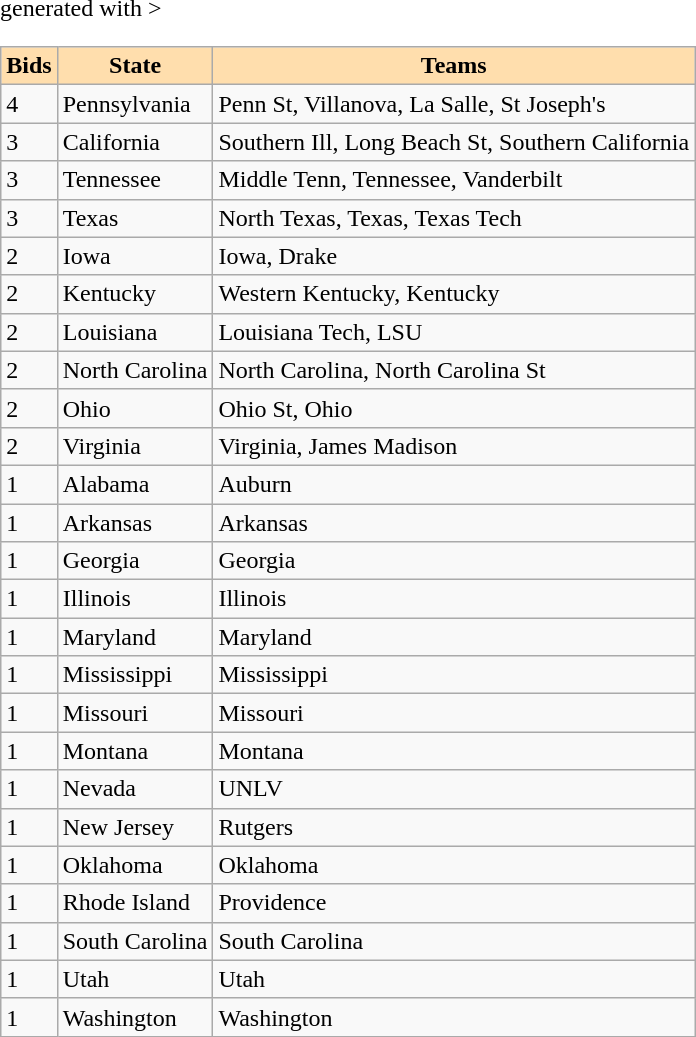<table class="wikitable  sortable" <hiddentext>generated with   >
<tr>
<th style="background-color:#FFDEAD;">Bids</th>
<th style="background-color:#FFDEAD;">State</th>
<th style="background-color:#FFDEAD;">Teams</th>
</tr>
<tr valign="bottom">
<td height="14">4</td>
<td>Pennsylvania</td>
<td>Penn St, Villanova, La Salle, St Joseph's</td>
</tr>
<tr valign="bottom">
<td height="14">3</td>
<td>California</td>
<td>Southern Ill, Long Beach St, Southern California</td>
</tr>
<tr valign="bottom">
<td height="14">3</td>
<td>Tennessee</td>
<td>Middle Tenn, Tennessee, Vanderbilt</td>
</tr>
<tr valign="bottom">
<td height="14">3</td>
<td>Texas</td>
<td>North Texas, Texas, Texas Tech</td>
</tr>
<tr valign="bottom">
<td height="14">2</td>
<td>Iowa</td>
<td>Iowa, Drake</td>
</tr>
<tr valign="bottom">
<td height="14">2</td>
<td>Kentucky</td>
<td>Western Kentucky, Kentucky</td>
</tr>
<tr valign="bottom">
<td height="14">2</td>
<td>Louisiana</td>
<td>Louisiana Tech, LSU</td>
</tr>
<tr valign="bottom">
<td height="14">2</td>
<td>North Carolina</td>
<td>North Carolina, North Carolina St</td>
</tr>
<tr valign="bottom">
<td height="14">2</td>
<td>Ohio</td>
<td>Ohio St, Ohio</td>
</tr>
<tr valign="bottom">
<td height="14">2</td>
<td>Virginia</td>
<td>Virginia, James Madison</td>
</tr>
<tr valign="bottom">
<td height="14">1</td>
<td>Alabama</td>
<td>Auburn</td>
</tr>
<tr valign="bottom">
<td height="14">1</td>
<td>Arkansas</td>
<td>Arkansas</td>
</tr>
<tr valign="bottom">
<td height="14">1</td>
<td>Georgia</td>
<td>Georgia</td>
</tr>
<tr valign="bottom">
<td height="14">1</td>
<td>Illinois</td>
<td>Illinois</td>
</tr>
<tr valign="bottom">
<td height="14">1</td>
<td>Maryland</td>
<td>Maryland</td>
</tr>
<tr valign="bottom">
<td height="14">1</td>
<td>Mississippi</td>
<td>Mississippi</td>
</tr>
<tr valign="bottom">
<td height="14">1</td>
<td>Missouri</td>
<td>Missouri</td>
</tr>
<tr valign="bottom">
<td height="14">1</td>
<td>Montana</td>
<td>Montana</td>
</tr>
<tr valign="bottom">
<td height="14">1</td>
<td>Nevada</td>
<td>UNLV</td>
</tr>
<tr valign="bottom">
<td height="14">1</td>
<td>New Jersey</td>
<td>Rutgers</td>
</tr>
<tr valign="bottom">
<td height="14">1</td>
<td>Oklahoma</td>
<td>Oklahoma</td>
</tr>
<tr valign="bottom">
<td height="14">1</td>
<td>Rhode Island</td>
<td>Providence</td>
</tr>
<tr valign="bottom">
<td height="14">1</td>
<td>South Carolina</td>
<td>South Carolina</td>
</tr>
<tr valign="bottom">
<td height="14">1</td>
<td>Utah</td>
<td>Utah</td>
</tr>
<tr valign="bottom">
<td height="14">1</td>
<td>Washington</td>
<td>Washington</td>
</tr>
</table>
